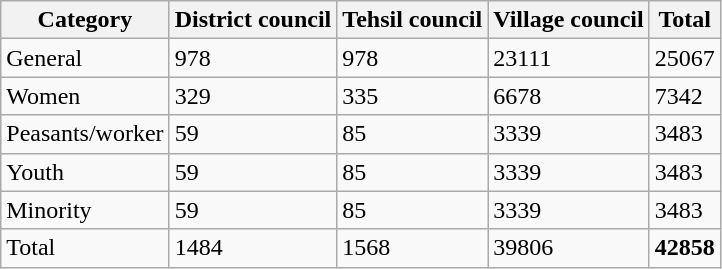<table class="wikitable">
<tr>
<th>Category</th>
<th>District council</th>
<th>Tehsil council</th>
<th>Village council</th>
<th>Total</th>
</tr>
<tr>
<td>General</td>
<td>978</td>
<td>978</td>
<td>23111</td>
<td>25067</td>
</tr>
<tr>
<td>Women</td>
<td>329</td>
<td>335</td>
<td>6678</td>
<td>7342</td>
</tr>
<tr>
<td>Peasants/worker</td>
<td>59</td>
<td>85</td>
<td>3339</td>
<td>3483</td>
</tr>
<tr>
<td>Youth</td>
<td>59</td>
<td>85</td>
<td>3339</td>
<td>3483</td>
</tr>
<tr>
<td>Minority</td>
<td>59</td>
<td>85</td>
<td>3339</td>
<td>3483</td>
</tr>
<tr>
<td>Total</td>
<td>1484</td>
<td>1568</td>
<td>39806</td>
<td><strong>42858</strong></td>
</tr>
</table>
